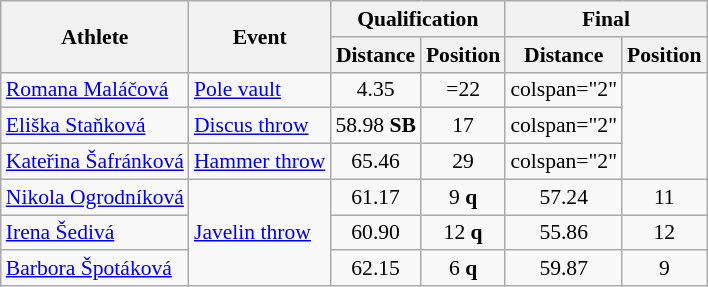<table class="wikitable" style="font-size:90%">
<tr>
<th rowspan="2">Athlete</th>
<th rowspan="2">Event</th>
<th colspan="2">Qualification</th>
<th colspan="2">Final</th>
</tr>
<tr>
<th>Distance</th>
<th>Position</th>
<th>Distance</th>
<th>Position</th>
</tr>
<tr style=text-align:center>
<td style=text-align:left><a href='#'>Romana Maláčová</a></td>
<td style=text-align:left><a href='#'>Pole vault</a></td>
<td>4.35</td>
<td>=22</td>
<td>colspan="2" </td>
</tr>
<tr style=text-align:center>
<td style=text-align:left><a href='#'>Eliška Staňková</a></td>
<td style=text-align:left><a href='#'>Discus throw</a></td>
<td>58.98 <strong>SB</strong></td>
<td>17</td>
<td>colspan="2" </td>
</tr>
<tr style=text-align:center>
<td style=text-align:left><a href='#'>Kateřina Šafránková</a></td>
<td style=text-align:left><a href='#'>Hammer throw</a></td>
<td>65.46</td>
<td>29</td>
<td>colspan="2" </td>
</tr>
<tr style=text-align:center>
<td style=text-align:left><a href='#'>Nikola Ogrodníková</a></td>
<td style=text-align:left rowspan="3"><a href='#'>Javelin throw</a></td>
<td>61.17</td>
<td>9 <strong>q</strong></td>
<td>57.24</td>
<td>11</td>
</tr>
<tr style=text-align:center>
<td style=text-align:left><a href='#'>Irena Šedivá</a></td>
<td>60.90</td>
<td>12 <strong>q</strong></td>
<td>55.86</td>
<td>12</td>
</tr>
<tr style=text-align:center>
<td style=text-align:left><a href='#'>Barbora Špotáková</a></td>
<td>62.15</td>
<td>6 <strong>q</strong></td>
<td>59.87</td>
<td>9</td>
</tr>
</table>
